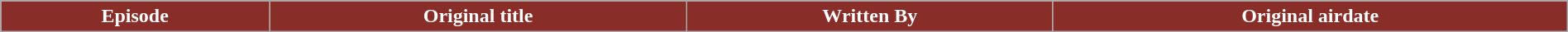<table class="wikitable plainrowheaders" style="width: 100%; margin:auto;">
<tr>
<th style="background-color: #882D27; color:#fff;">Episode</th>
<th style="background-color: #882D27; color:#fff;">Original title</th>
<th style="background-color: #882D27; color:#fff;">Written By</th>
<th style="background-color: #882D27; color:#fff;">Original airdate<br>











</th>
</tr>
</table>
